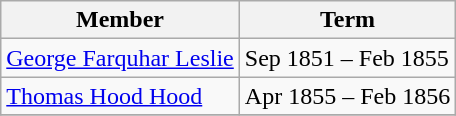<table class="wikitable">
<tr>
<th>Member</th>
<th>Term</th>
</tr>
<tr>
<td><a href='#'>George Farquhar Leslie</a></td>
<td>Sep 1851 – Feb 1855</td>
</tr>
<tr>
<td><a href='#'>Thomas Hood Hood</a></td>
<td>Apr 1855 – Feb 1856</td>
</tr>
<tr>
</tr>
</table>
